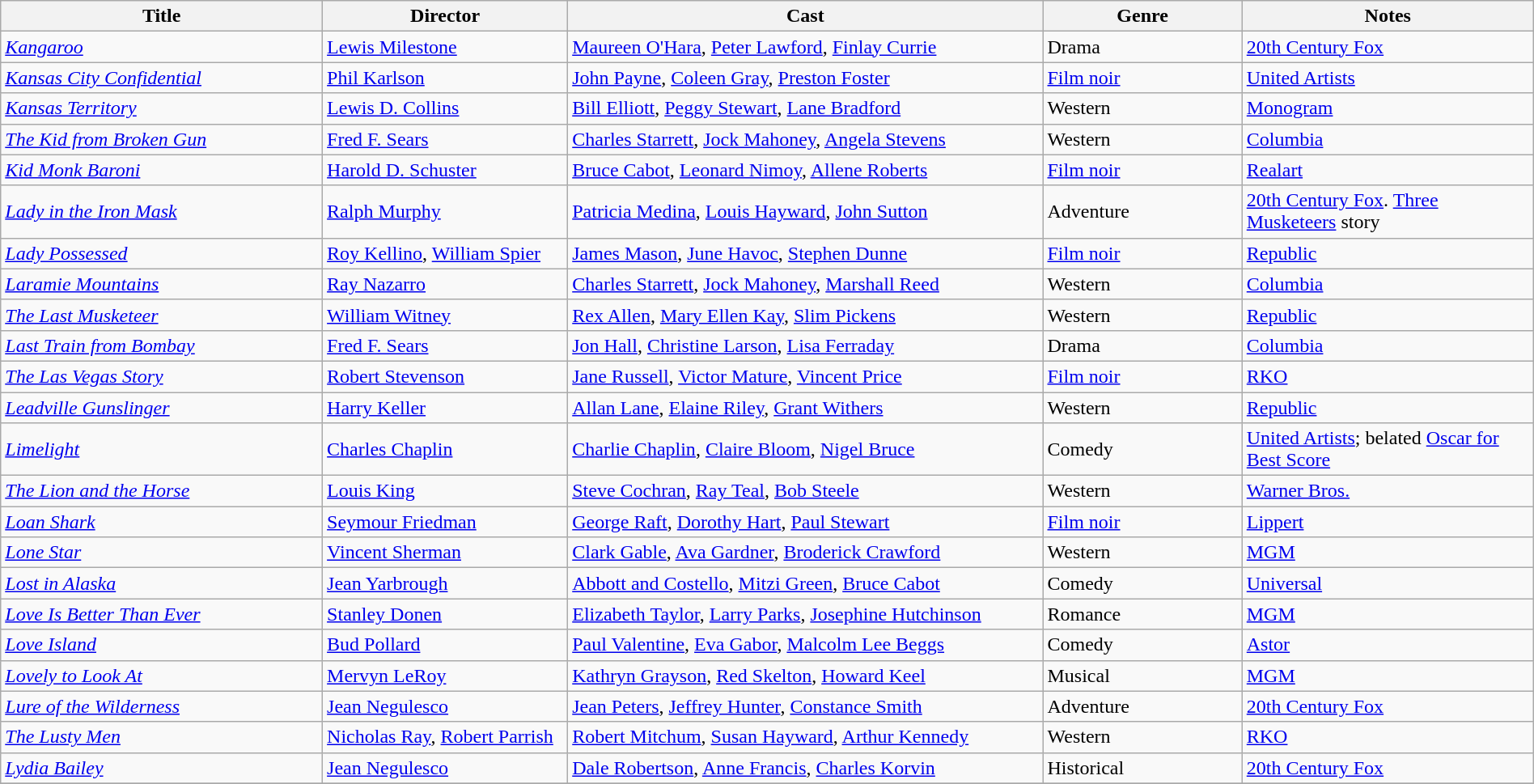<table class="wikitable" style="width:100%;">
<tr>
<th style="width:21%;">Title</th>
<th style="width:16%;">Director</th>
<th style="width:31%;">Cast</th>
<th style="width:13%;">Genre</th>
<th style="width:19%;">Notes</th>
</tr>
<tr>
<td><em><a href='#'>Kangaroo</a></em></td>
<td><a href='#'>Lewis Milestone</a></td>
<td><a href='#'>Maureen O'Hara</a>, <a href='#'>Peter Lawford</a>, <a href='#'>Finlay Currie</a></td>
<td>Drama</td>
<td><a href='#'>20th Century Fox</a></td>
</tr>
<tr>
<td><em><a href='#'>Kansas City Confidential</a></em></td>
<td><a href='#'>Phil Karlson</a></td>
<td><a href='#'>John Payne</a>, <a href='#'>Coleen Gray</a>, <a href='#'>Preston Foster</a></td>
<td><a href='#'>Film noir</a></td>
<td><a href='#'>United Artists</a></td>
</tr>
<tr>
<td><em><a href='#'>Kansas Territory</a></em></td>
<td><a href='#'>Lewis D. Collins</a></td>
<td><a href='#'>Bill Elliott</a>, <a href='#'>Peggy Stewart</a>, <a href='#'>Lane Bradford</a></td>
<td>Western</td>
<td><a href='#'>Monogram</a></td>
</tr>
<tr>
<td><em><a href='#'>The Kid from Broken Gun</a></em></td>
<td><a href='#'>Fred F. Sears</a></td>
<td><a href='#'>Charles Starrett</a>, <a href='#'>Jock Mahoney</a>, <a href='#'>Angela Stevens</a></td>
<td>Western</td>
<td><a href='#'>Columbia</a></td>
</tr>
<tr>
<td><em><a href='#'>Kid Monk Baroni</a></em></td>
<td><a href='#'>Harold D. Schuster</a></td>
<td><a href='#'>Bruce Cabot</a>, <a href='#'>Leonard Nimoy</a>, <a href='#'>Allene Roberts</a></td>
<td><a href='#'>Film noir</a></td>
<td><a href='#'>Realart</a></td>
</tr>
<tr>
<td><em><a href='#'>Lady in the Iron Mask</a></em></td>
<td><a href='#'>Ralph Murphy</a></td>
<td><a href='#'>Patricia Medina</a>, <a href='#'>Louis Hayward</a>, <a href='#'>John Sutton</a></td>
<td>Adventure</td>
<td><a href='#'>20th Century Fox</a>. <a href='#'>Three Musketeers</a> story</td>
</tr>
<tr>
<td><em><a href='#'>Lady Possessed</a></em></td>
<td><a href='#'>Roy Kellino</a>, <a href='#'>William Spier</a></td>
<td><a href='#'>James Mason</a>, <a href='#'>June Havoc</a>, <a href='#'>Stephen Dunne</a></td>
<td><a href='#'>Film noir</a></td>
<td><a href='#'>Republic</a></td>
</tr>
<tr>
<td><em><a href='#'>Laramie Mountains</a></em></td>
<td><a href='#'>Ray Nazarro</a></td>
<td><a href='#'>Charles Starrett</a>, <a href='#'>Jock Mahoney</a>, <a href='#'>Marshall Reed</a></td>
<td>Western</td>
<td><a href='#'>Columbia</a></td>
</tr>
<tr>
<td><em><a href='#'>The Last Musketeer</a></em></td>
<td><a href='#'>William Witney</a></td>
<td><a href='#'>Rex Allen</a>, <a href='#'>Mary Ellen Kay</a>, <a href='#'>Slim Pickens</a></td>
<td>Western</td>
<td><a href='#'>Republic</a></td>
</tr>
<tr>
<td><em><a href='#'>Last Train from Bombay</a></em></td>
<td><a href='#'>Fred F. Sears</a></td>
<td><a href='#'>Jon Hall</a>, <a href='#'>Christine Larson</a>, <a href='#'>Lisa Ferraday</a></td>
<td>Drama</td>
<td><a href='#'>Columbia</a></td>
</tr>
<tr>
<td><em><a href='#'>The Las Vegas Story</a></em></td>
<td><a href='#'>Robert Stevenson</a></td>
<td><a href='#'>Jane Russell</a>, <a href='#'>Victor Mature</a>, <a href='#'>Vincent Price</a></td>
<td><a href='#'>Film noir</a></td>
<td><a href='#'>RKO</a></td>
</tr>
<tr>
<td><em><a href='#'>Leadville Gunslinger</a></em></td>
<td><a href='#'>Harry Keller</a></td>
<td><a href='#'>Allan Lane</a>, <a href='#'>Elaine Riley</a>, <a href='#'>Grant Withers</a></td>
<td>Western</td>
<td><a href='#'>Republic</a></td>
</tr>
<tr>
<td><em><a href='#'>Limelight</a></em></td>
<td><a href='#'>Charles Chaplin</a></td>
<td><a href='#'>Charlie Chaplin</a>, <a href='#'>Claire Bloom</a>, <a href='#'>Nigel Bruce</a></td>
<td>Comedy</td>
<td><a href='#'>United Artists</a>; belated <a href='#'>Oscar for Best Score</a></td>
</tr>
<tr>
<td><em><a href='#'>The Lion and the Horse</a></em></td>
<td><a href='#'>Louis King</a></td>
<td><a href='#'>Steve Cochran</a>, <a href='#'>Ray Teal</a>, <a href='#'>Bob Steele</a></td>
<td>Western</td>
<td><a href='#'>Warner Bros.</a></td>
</tr>
<tr>
<td><em><a href='#'>Loan Shark</a></em></td>
<td><a href='#'>Seymour Friedman</a></td>
<td><a href='#'>George Raft</a>, <a href='#'>Dorothy Hart</a>, <a href='#'>Paul Stewart</a></td>
<td><a href='#'>Film noir</a></td>
<td><a href='#'>Lippert</a></td>
</tr>
<tr>
<td><em><a href='#'>Lone Star</a></em></td>
<td><a href='#'>Vincent Sherman</a></td>
<td><a href='#'>Clark Gable</a>, <a href='#'>Ava Gardner</a>, <a href='#'>Broderick Crawford</a></td>
<td>Western</td>
<td><a href='#'>MGM</a></td>
</tr>
<tr>
<td><em><a href='#'>Lost in Alaska</a></em></td>
<td><a href='#'>Jean Yarbrough</a></td>
<td><a href='#'>Abbott and Costello</a>, <a href='#'>Mitzi Green</a>, <a href='#'>Bruce Cabot</a></td>
<td>Comedy</td>
<td><a href='#'>Universal</a></td>
</tr>
<tr>
<td><em><a href='#'>Love Is Better Than Ever</a></em></td>
<td><a href='#'>Stanley Donen</a></td>
<td><a href='#'>Elizabeth Taylor</a>, <a href='#'>Larry Parks</a>, <a href='#'>Josephine Hutchinson</a></td>
<td>Romance</td>
<td><a href='#'>MGM</a></td>
</tr>
<tr>
<td><em><a href='#'>Love Island</a></em></td>
<td><a href='#'>Bud Pollard</a></td>
<td><a href='#'>Paul Valentine</a>, <a href='#'>Eva Gabor</a>, <a href='#'>Malcolm Lee Beggs</a></td>
<td>Comedy</td>
<td><a href='#'>Astor</a></td>
</tr>
<tr>
<td><em><a href='#'>Lovely to Look At</a></em></td>
<td><a href='#'>Mervyn LeRoy</a></td>
<td><a href='#'>Kathryn Grayson</a>, <a href='#'>Red Skelton</a>, <a href='#'>Howard Keel</a></td>
<td>Musical</td>
<td><a href='#'>MGM</a></td>
</tr>
<tr>
<td><em><a href='#'>Lure of the Wilderness</a></em></td>
<td><a href='#'>Jean Negulesco</a></td>
<td><a href='#'>Jean Peters</a>, <a href='#'>Jeffrey Hunter</a>, <a href='#'>Constance Smith</a></td>
<td>Adventure</td>
<td><a href='#'>20th Century Fox</a></td>
</tr>
<tr>
<td><em><a href='#'>The Lusty Men</a></em></td>
<td><a href='#'>Nicholas Ray</a>, <a href='#'>Robert Parrish</a></td>
<td><a href='#'>Robert Mitchum</a>, <a href='#'>Susan Hayward</a>, <a href='#'>Arthur Kennedy</a></td>
<td>Western</td>
<td><a href='#'>RKO</a></td>
</tr>
<tr>
<td><em><a href='#'>Lydia Bailey</a></em></td>
<td><a href='#'>Jean Negulesco</a></td>
<td><a href='#'>Dale Robertson</a>, <a href='#'>Anne Francis</a>, <a href='#'>Charles Korvin</a></td>
<td>Historical</td>
<td><a href='#'>20th Century Fox</a></td>
</tr>
<tr>
</tr>
</table>
